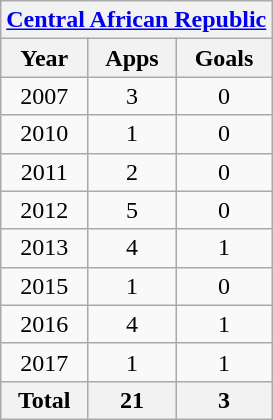<table class="wikitable" style="text-align:center">
<tr>
<th colspan=3><a href='#'>Central African Republic</a></th>
</tr>
<tr>
<th>Year</th>
<th>Apps</th>
<th>Goals</th>
</tr>
<tr>
<td>2007</td>
<td>3</td>
<td>0</td>
</tr>
<tr>
<td>2010</td>
<td>1</td>
<td>0</td>
</tr>
<tr>
<td>2011</td>
<td>2</td>
<td>0</td>
</tr>
<tr>
<td>2012</td>
<td>5</td>
<td>0</td>
</tr>
<tr>
<td>2013</td>
<td>4</td>
<td>1</td>
</tr>
<tr>
<td>2015</td>
<td>1</td>
<td>0</td>
</tr>
<tr>
<td>2016</td>
<td>4</td>
<td>1</td>
</tr>
<tr>
<td>2017</td>
<td>1</td>
<td>1</td>
</tr>
<tr>
<th>Total</th>
<th>21</th>
<th>3</th>
</tr>
</table>
